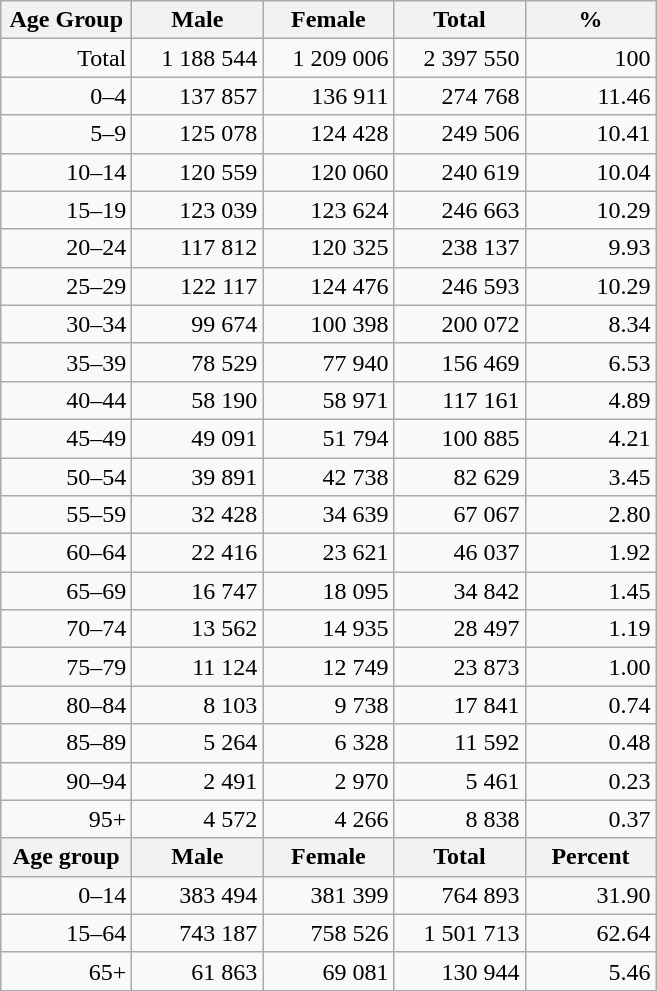<table class="wikitable">
<tr>
<th width="80pt">Age Group</th>
<th width="80pt">Male</th>
<th width="80pt">Female</th>
<th width="80pt">Total</th>
<th width="80pt">%</th>
</tr>
<tr>
<td align="right">Total</td>
<td align="right">1 188 544</td>
<td align="right">1 209 006</td>
<td align="right">2 397 550</td>
<td align="right">100</td>
</tr>
<tr>
<td align="right">0–4</td>
<td align="right">137 857</td>
<td align="right">136 911</td>
<td align="right">274 768</td>
<td align="right">11.46</td>
</tr>
<tr>
<td align="right">5–9</td>
<td align="right">125 078</td>
<td align="right">124 428</td>
<td align="right">249 506</td>
<td align="right">10.41</td>
</tr>
<tr>
<td align="right">10–14</td>
<td align="right">120 559</td>
<td align="right">120 060</td>
<td align="right">240 619</td>
<td align="right">10.04</td>
</tr>
<tr>
<td align="right">15–19</td>
<td align="right">123 039</td>
<td align="right">123 624</td>
<td align="right">246 663</td>
<td align="right">10.29</td>
</tr>
<tr>
<td align="right">20–24</td>
<td align="right">117 812</td>
<td align="right">120 325</td>
<td align="right">238 137</td>
<td align="right">9.93</td>
</tr>
<tr>
<td align="right">25–29</td>
<td align="right">122 117</td>
<td align="right">124 476</td>
<td align="right">246 593</td>
<td align="right">10.29</td>
</tr>
<tr>
<td align="right">30–34</td>
<td align="right">99 674</td>
<td align="right">100 398</td>
<td align="right">200 072</td>
<td align="right">8.34</td>
</tr>
<tr>
<td align="right">35–39</td>
<td align="right">78 529</td>
<td align="right">77 940</td>
<td align="right">156 469</td>
<td align="right">6.53</td>
</tr>
<tr>
<td align="right">40–44</td>
<td align="right">58 190</td>
<td align="right">58 971</td>
<td align="right">117 161</td>
<td align="right">4.89</td>
</tr>
<tr>
<td align="right">45–49</td>
<td align="right">49 091</td>
<td align="right">51 794</td>
<td align="right">100 885</td>
<td align="right">4.21</td>
</tr>
<tr>
<td align="right">50–54</td>
<td align="right">39 891</td>
<td align="right">42 738</td>
<td align="right">82 629</td>
<td align="right">3.45</td>
</tr>
<tr>
<td align="right">55–59</td>
<td align="right">32 428</td>
<td align="right">34 639</td>
<td align="right">67 067</td>
<td align="right">2.80</td>
</tr>
<tr>
<td align="right">60–64</td>
<td align="right">22 416</td>
<td align="right">23 621</td>
<td align="right">46 037</td>
<td align="right">1.92</td>
</tr>
<tr>
<td align="right">65–69</td>
<td align="right">16 747</td>
<td align="right">18 095</td>
<td align="right">34 842</td>
<td align="right">1.45</td>
</tr>
<tr>
<td align="right">70–74</td>
<td align="right">13 562</td>
<td align="right">14 935</td>
<td align="right">28 497</td>
<td align="right">1.19</td>
</tr>
<tr>
<td align="right">75–79</td>
<td align="right">11 124</td>
<td align="right">12 749</td>
<td align="right">23 873</td>
<td align="right">1.00</td>
</tr>
<tr>
<td align="right">80–84</td>
<td align="right">8 103</td>
<td align="right">9 738</td>
<td align="right">17 841</td>
<td align="right">0.74</td>
</tr>
<tr>
<td align="right">85–89</td>
<td align="right">5 264</td>
<td align="right">6 328</td>
<td align="right">11 592</td>
<td align="right">0.48</td>
</tr>
<tr>
<td align="right">90–94</td>
<td align="right">2 491</td>
<td align="right">2 970</td>
<td align="right">5 461</td>
<td align="right">0.23</td>
</tr>
<tr>
<td align="right">95+</td>
<td align="right">4 572</td>
<td align="right">4 266</td>
<td align="right">8 838</td>
<td align="right">0.37</td>
</tr>
<tr>
<th width="50">Age group</th>
<th width="80pt">Male</th>
<th width="80">Female</th>
<th width="80">Total</th>
<th width="50">Percent</th>
</tr>
<tr>
<td align="right">0–14</td>
<td align="right">383 494</td>
<td align="right">381 399</td>
<td align="right">764 893</td>
<td align="right">31.90</td>
</tr>
<tr>
<td align="right">15–64</td>
<td align="right">743 187</td>
<td align="right">758 526</td>
<td align="right">1 501 713</td>
<td align="right">62.64</td>
</tr>
<tr>
<td align="right">65+</td>
<td align="right">61 863</td>
<td align="right">69 081</td>
<td align="right">130 944</td>
<td align="right">5.46</td>
</tr>
<tr>
</tr>
</table>
